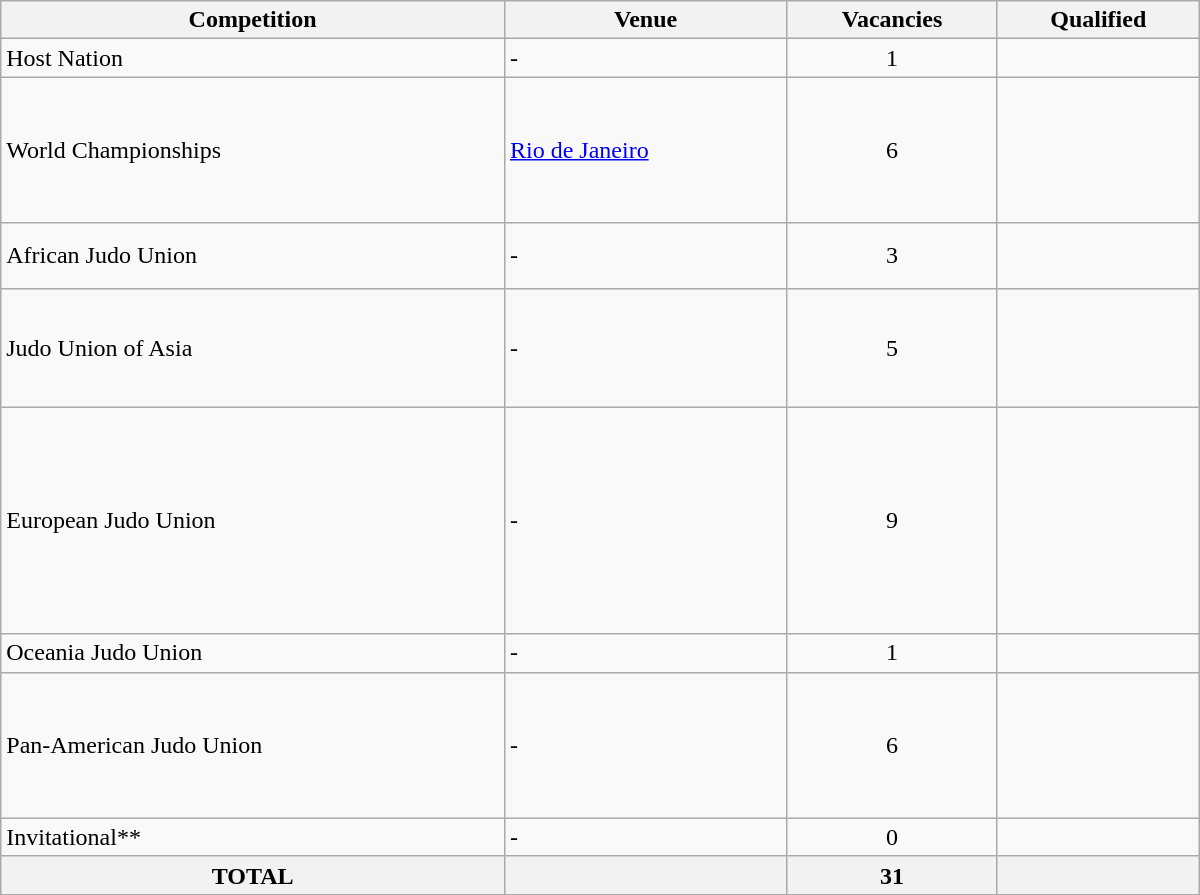<table class = "wikitable" width=800>
<tr>
<th>Competition</th>
<th>Venue</th>
<th>Vacancies</th>
<th>Qualified</th>
</tr>
<tr>
<td>Host Nation</td>
<td>-</td>
<td align="center">1</td>
<td></td>
</tr>
<tr>
<td>World Championships</td>
<td> <a href='#'>Rio de Janeiro</a></td>
<td align="center">6</td>
<td><br><br><br><br><br></td>
</tr>
<tr>
<td>African Judo Union</td>
<td>-</td>
<td align="center">3</td>
<td><br><br></td>
</tr>
<tr>
<td>Judo Union of Asia</td>
<td>-</td>
<td align="center">5</td>
<td><br><br><br><br></td>
</tr>
<tr>
<td>European Judo Union</td>
<td>-</td>
<td align="center">9</td>
<td><br><br><br><br><br><br><br><br></td>
</tr>
<tr>
<td>Oceania Judo Union</td>
<td>-</td>
<td align="center">1</td>
<td></td>
</tr>
<tr>
<td>Pan-American Judo Union</td>
<td>-</td>
<td align="center">6</td>
<td><br><br><br><br><br></td>
</tr>
<tr>
<td>Invitational**</td>
<td>-</td>
<td align="center">0</td>
<td></td>
</tr>
<tr>
<th>TOTAL</th>
<th></th>
<th>31</th>
<th></th>
</tr>
</table>
